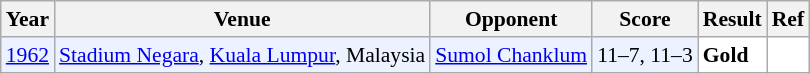<table class="sortable wikitable" style="font-size: 90%;">
<tr>
<th>Year</th>
<th>Venue</th>
<th>Opponent</th>
<th>Score</th>
<th>Result</th>
<th>Ref</th>
</tr>
<tr style="background:#ECF2FF">
<td align="center"><a href='#'>1962</a></td>
<td align="left"><a href='#'>Stadium Negara</a>, <a href='#'>Kuala Lumpur</a>, Malaysia</td>
<td align="left"> <a href='#'>Sumol Chanklum</a></td>
<td align="left">11–7, 11–3</td>
<td style="text-align:left; background:white"> <strong>Gold</strong></td>
<td style="text-align:center; background:white"></td>
</tr>
</table>
